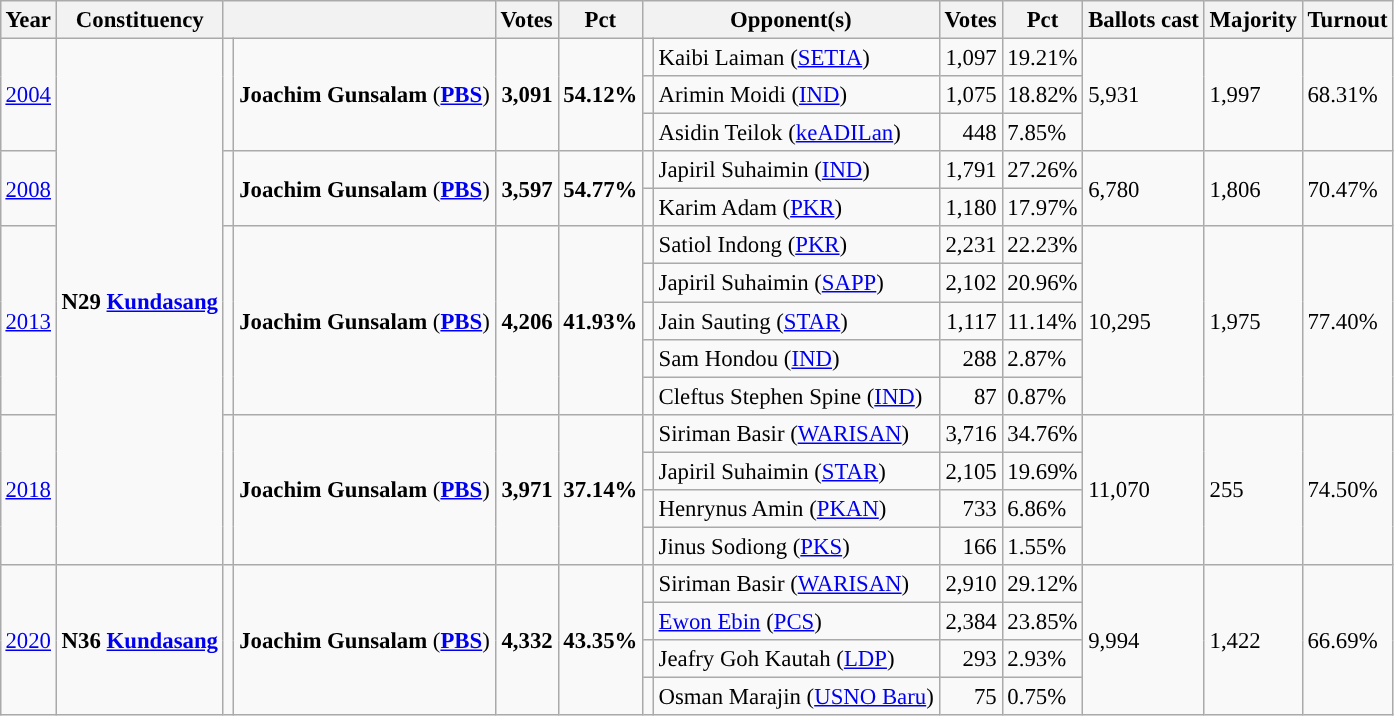<table class="wikitable" style="margin:0.5em ; font-size:95%">
<tr>
<th>Year</th>
<th>Constituency</th>
<th colspan=2></th>
<th>Votes</th>
<th>Pct</th>
<th colspan=2>Opponent(s)</th>
<th>Votes</th>
<th>Pct</th>
<th>Ballots cast</th>
<th>Majority</th>
<th>Turnout</th>
</tr>
<tr>
<td rowspan=3><a href='#'>2004</a></td>
<td rowspan=14><strong>N29 <a href='#'>Kundasang</a></strong></td>
<td rowspan=3 ></td>
<td rowspan=3><strong>Joachim Gunsalam</strong> (<a href='#'><strong>PBS</strong></a>)</td>
<td rowspan=3 align="right"><strong>3,091</strong></td>
<td rowspan=3><strong>54.12%</strong></td>
<td></td>
<td>Kaibi Laiman (<a href='#'>SETIA</a>)</td>
<td align="right">1,097</td>
<td>19.21%</td>
<td rowspan=3>5,931</td>
<td rowspan=3>1,997</td>
<td rowspan=3>68.31%</td>
</tr>
<tr>
<td></td>
<td>Arimin Moidi (<a href='#'>IND</a>)</td>
<td align="right">1,075</td>
<td>18.82%</td>
</tr>
<tr>
<td></td>
<td>Asidin Teilok (<a href='#'>keADILan</a>)</td>
<td align="right">448</td>
<td>7.85%</td>
</tr>
<tr>
<td rowspan=2><a href='#'>2008</a></td>
<td rowspan=2 ></td>
<td rowspan=2><strong>Joachim Gunsalam</strong> (<a href='#'><strong>PBS</strong></a>)</td>
<td rowspan=2 align="right"><strong>3,597</strong></td>
<td rowspan=2><strong>54.77%</strong></td>
<td></td>
<td>Japiril Suhaimin (<a href='#'>IND</a>)</td>
<td align="right">1,791</td>
<td>27.26%</td>
<td rowspan=2>6,780</td>
<td rowspan=2>1,806</td>
<td rowspan=2>70.47%</td>
</tr>
<tr>
<td></td>
<td>Karim Adam (<a href='#'>PKR</a>)</td>
<td align="right">1,180</td>
<td>17.97%</td>
</tr>
<tr>
<td rowspan=5><a href='#'>2013</a></td>
<td rowspan=5 ></td>
<td rowspan=5><strong>Joachim Gunsalam</strong> (<a href='#'><strong>PBS</strong></a>)</td>
<td rowspan=5 align="right"><strong>4,206</strong></td>
<td rowspan=5><strong>41.93%</strong></td>
<td></td>
<td>Satiol Indong (<a href='#'>PKR</a>)</td>
<td align="right">2,231</td>
<td>22.23%</td>
<td rowspan=5>10,295</td>
<td rowspan=5>1,975</td>
<td rowspan=5>77.40%</td>
</tr>
<tr>
<td></td>
<td>Japiril Suhaimin (<a href='#'>SAPP</a>)</td>
<td align="right">2,102</td>
<td>20.96%</td>
</tr>
<tr>
<td></td>
<td>Jain Sauting (<a href='#'>STAR</a>)</td>
<td align="right">1,117</td>
<td>11.14%</td>
</tr>
<tr>
<td></td>
<td>Sam Hondou (<a href='#'>IND</a>)</td>
<td align="right">288</td>
<td>2.87%</td>
</tr>
<tr>
<td></td>
<td>Cleftus Stephen Spine (<a href='#'>IND</a>)</td>
<td align="right">87</td>
<td>0.87%</td>
</tr>
<tr>
<td rowspan=4><a href='#'>2018</a></td>
<td rowspan=4 ></td>
<td rowspan=4><strong>Joachim Gunsalam</strong> (<a href='#'><strong>PBS</strong></a>)</td>
<td rowspan=4 align="right"><strong>3,971</strong></td>
<td rowspan=4><strong>37.14%</strong></td>
<td></td>
<td>Siriman Basir (<a href='#'>WARISAN</a>)</td>
<td align="right">3,716</td>
<td>34.76%</td>
<td rowspan=4>11,070</td>
<td rowspan=4>255</td>
<td rowspan=4>74.50%</td>
</tr>
<tr>
<td></td>
<td>Japiril Suhaimin (<a href='#'>STAR</a>)</td>
<td align="right">2,105</td>
<td>19.69%</td>
</tr>
<tr>
<td></td>
<td>Henrynus Amin (<a href='#'>PKAN</a>)</td>
<td align="right">733</td>
<td>6.86%</td>
</tr>
<tr>
<td></td>
<td>Jinus Sodiong (<a href='#'>PKS</a>)</td>
<td align="right">166</td>
<td>1.55%</td>
</tr>
<tr>
<td rowspan=4><a href='#'>2020</a></td>
<td rowspan=4><strong>N36 <a href='#'>Kundasang</a></strong></td>
<td rowspan=4 ></td>
<td rowspan=4><strong>Joachim Gunsalam</strong> (<a href='#'><strong>PBS</strong></a>)</td>
<td rowspan=4 align="right"><strong>4,332</strong></td>
<td rowspan=4><strong>43.35%</strong></td>
<td></td>
<td>Siriman Basir (<a href='#'>WARISAN</a>)</td>
<td align="right">2,910</td>
<td>29.12%</td>
<td rowspan=4>9,994</td>
<td rowspan=4>1,422</td>
<td rowspan=4>66.69%</td>
</tr>
<tr>
<td></td>
<td><a href='#'>Ewon Ebin</a> (<a href='#'>PCS</a>)</td>
<td align="right">2,384</td>
<td>23.85%</td>
</tr>
<tr>
<td></td>
<td>Jeafry Goh Kautah (<a href='#'>LDP</a>)</td>
<td align="right">293</td>
<td>2.93%</td>
</tr>
<tr>
<td bgcolor=></td>
<td>Osman Marajin (<a href='#'>USNO Baru</a>)</td>
<td align="right">75</td>
<td>0.75%</td>
</tr>
</table>
